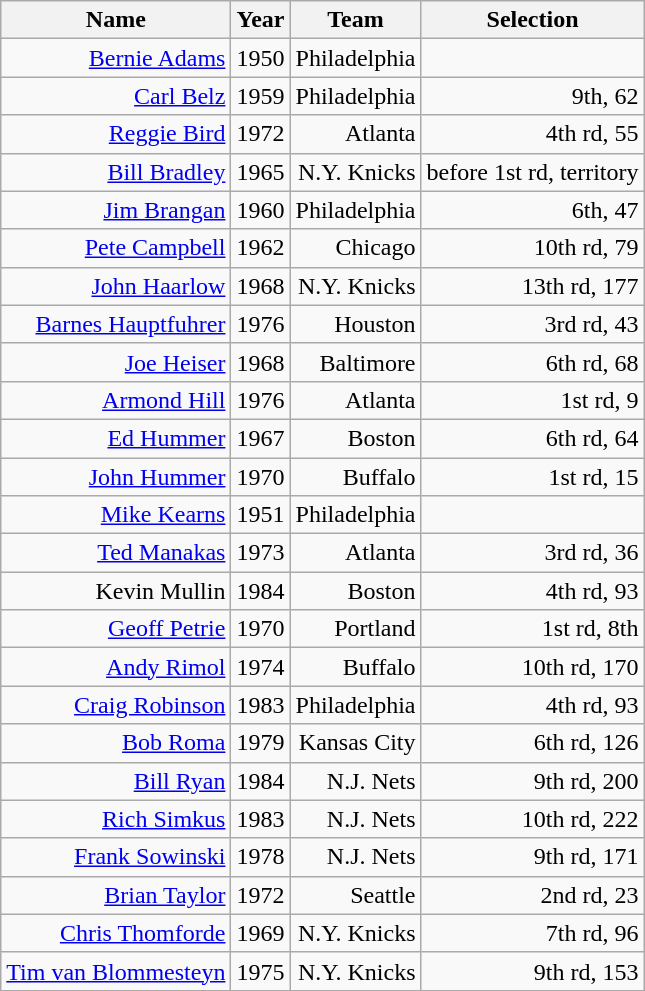<table class="wikitable sortable" style="text-align:right">
<tr>
<th>Name</th>
<th>Year</th>
<th>Team</th>
<th>Selection</th>
</tr>
<tr>
<td><a href='#'>Bernie Adams</a></td>
<td>1950</td>
<td>Philadelphia</td>
<td></td>
</tr>
<tr>
<td><a href='#'>Carl Belz</a></td>
<td>1959</td>
<td>Philadelphia</td>
<td>9th, 62</td>
</tr>
<tr>
<td><a href='#'>Reggie Bird</a></td>
<td>1972</td>
<td>Atlanta</td>
<td>4th rd, 55</td>
</tr>
<tr>
<td><a href='#'>Bill Bradley</a></td>
<td>1965</td>
<td>N.Y. Knicks</td>
<td>before 1st rd, territory</td>
</tr>
<tr>
<td><a href='#'>Jim Brangan</a></td>
<td>1960</td>
<td>Philadelphia</td>
<td>6th, 47</td>
</tr>
<tr>
<td><a href='#'>Pete Campbell</a></td>
<td>1962</td>
<td>Chicago</td>
<td>10th rd, 79</td>
</tr>
<tr>
<td><a href='#'>John Haarlow</a></td>
<td>1968</td>
<td>N.Y. Knicks</td>
<td>13th rd, 177</td>
</tr>
<tr>
<td><a href='#'>Barnes Hauptfuhrer</a></td>
<td>1976</td>
<td>Houston</td>
<td>3rd rd, 43</td>
</tr>
<tr>
<td><a href='#'>Joe Heiser</a></td>
<td>1968</td>
<td>Baltimore</td>
<td>6th rd, 68</td>
</tr>
<tr>
<td><a href='#'>Armond Hill</a></td>
<td>1976</td>
<td>Atlanta</td>
<td>1st rd, 9</td>
</tr>
<tr>
<td><a href='#'>Ed Hummer</a></td>
<td>1967</td>
<td>Boston</td>
<td>6th rd, 64</td>
</tr>
<tr>
<td><a href='#'>John Hummer</a></td>
<td>1970</td>
<td>Buffalo</td>
<td>1st rd, 15</td>
</tr>
<tr>
<td><a href='#'>Mike Kearns</a></td>
<td>1951</td>
<td>Philadelphia</td>
<td></td>
</tr>
<tr>
<td><a href='#'>Ted Manakas</a></td>
<td>1973</td>
<td>Atlanta</td>
<td>3rd rd, 36</td>
</tr>
<tr>
<td>Kevin Mullin</td>
<td>1984</td>
<td>Boston</td>
<td>4th rd, 93</td>
</tr>
<tr>
<td><a href='#'>Geoff Petrie</a></td>
<td>1970</td>
<td>Portland</td>
<td>1st rd, 8th</td>
</tr>
<tr>
<td><a href='#'>Andy Rimol</a></td>
<td>1974</td>
<td>Buffalo</td>
<td>10th rd, 170</td>
</tr>
<tr>
<td><a href='#'>Craig Robinson</a></td>
<td>1983</td>
<td>Philadelphia</td>
<td>4th rd, 93</td>
</tr>
<tr>
<td><a href='#'>Bob Roma</a></td>
<td>1979</td>
<td>Kansas City</td>
<td>6th rd, 126</td>
</tr>
<tr>
<td><a href='#'>Bill Ryan</a></td>
<td>1984</td>
<td>N.J. Nets</td>
<td>9th rd, 200</td>
</tr>
<tr>
<td><a href='#'>Rich Simkus</a></td>
<td>1983</td>
<td>N.J. Nets</td>
<td>10th rd, 222</td>
</tr>
<tr>
<td><a href='#'>Frank Sowinski</a></td>
<td>1978</td>
<td>N.J. Nets</td>
<td>9th rd, 171</td>
</tr>
<tr>
<td><a href='#'>Brian Taylor</a></td>
<td>1972</td>
<td>Seattle</td>
<td>2nd rd, 23</td>
</tr>
<tr>
<td><a href='#'>Chris Thomforde</a></td>
<td>1969</td>
<td>N.Y. Knicks</td>
<td>7th rd, 96</td>
</tr>
<tr>
<td><a href='#'>Tim van Blommesteyn</a></td>
<td>1975</td>
<td>N.Y. Knicks</td>
<td>9th rd, 153</td>
</tr>
</table>
